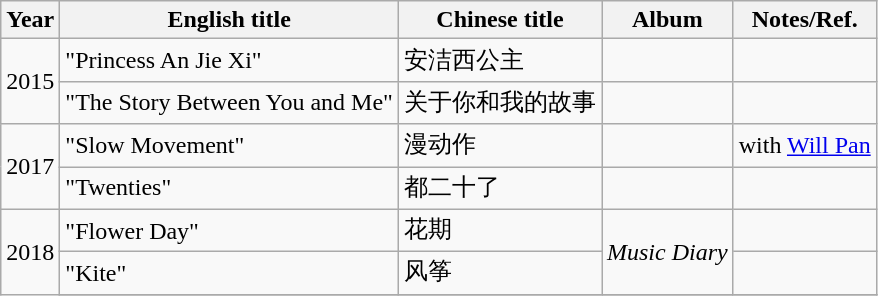<table class="wikitable">
<tr>
<th>Year</th>
<th>English title</th>
<th>Chinese title</th>
<th>Album</th>
<th>Notes/Ref.</th>
</tr>
<tr>
<td rowspan="2">2015</td>
<td>"Princess An Jie Xi"</td>
<td>安洁西公主</td>
<td></td>
<td></td>
</tr>
<tr>
<td>"The Story Between You and Me"</td>
<td>关于你和我的故事</td>
<td></td>
<td></td>
</tr>
<tr>
<td rowspan="2">2017</td>
<td>"Slow Movement"</td>
<td>漫动作</td>
<td></td>
<td>with <a href='#'>Will Pan</a></td>
</tr>
<tr>
<td>"Twenties"</td>
<td>都二十了</td>
<td></td>
<td></td>
</tr>
<tr>
<td rowspan=4>2018</td>
<td>"Flower Day"</td>
<td>花期</td>
<td rowspan=2><em>Music Diary</em></td>
<td></td>
</tr>
<tr>
<td>"Kite"</td>
<td>风筝</td>
<td></td>
</tr>
<tr>
</tr>
</table>
